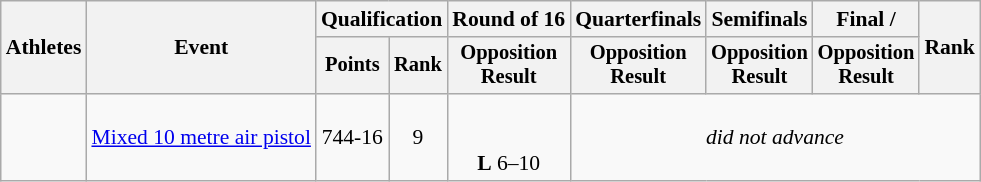<table class="wikitable" style="font-size:90%;">
<tr>
<th rowspan=2>Athletes</th>
<th rowspan=2>Event</th>
<th colspan=2>Qualification</th>
<th>Round of 16</th>
<th>Quarterfinals</th>
<th>Semifinals</th>
<th>Final / </th>
<th rowspan=2>Rank</th>
</tr>
<tr style="font-size:95%">
<th>Points</th>
<th>Rank</th>
<th>Opposition<br>Result</th>
<th>Opposition<br>Result</th>
<th>Opposition<br>Result</th>
<th>Opposition<br>Result</th>
</tr>
<tr align=center>
<td align=left><br></td>
<td align=left><a href='#'>Mixed 10 metre air pistol</a></td>
<td>744-16</td>
<td>9</td>
<td><br><br><strong>L</strong> 6–10</td>
<td colspan=4><em>did not advance</em></td>
</tr>
</table>
